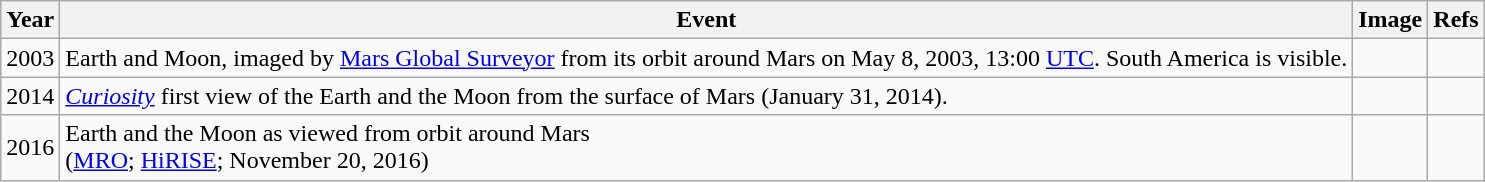<table class="wikitable">
<tr>
<th>Year</th>
<th>Event</th>
<th>Image</th>
<th>Refs</th>
</tr>
<tr>
<td>2003</td>
<td>Earth and Moon, imaged by <a href='#'>Mars Global Surveyor</a> from its orbit around Mars on May 8, 2003, 13:00 <a href='#'>UTC</a>. South America is visible.</td>
<td></td>
<td></td>
</tr>
<tr>
<td>2014</td>
<td><em><a href='#'>Curiosity</a></em> first view of the Earth and the Moon from the surface of Mars (January 31, 2014).</td>
<td></td>
<td></td>
</tr>
<tr>
<td>2016</td>
<td>Earth and the Moon as viewed from orbit around Mars<br>(<a href='#'>MRO</a>; <a href='#'>HiRISE</a>; November 20, 2016)</td>
<td></td>
<td></td>
</tr>
</table>
